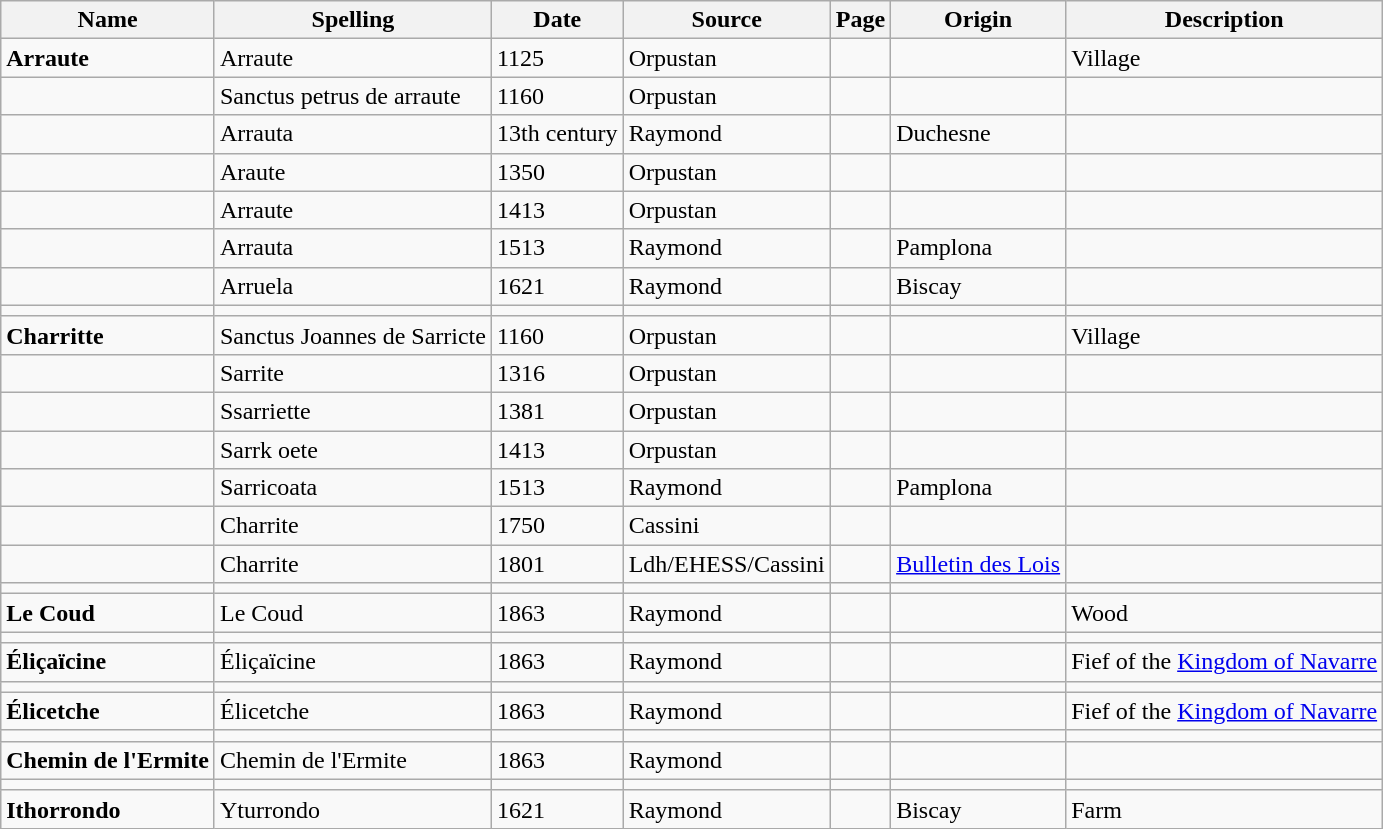<table class="wikitable">
<tr>
<th>Name</th>
<th>Spelling</th>
<th>Date</th>
<th>Source</th>
<th>Page</th>
<th>Origin</th>
<th>Description</th>
</tr>
<tr>
<td><strong>Arraute</strong></td>
<td>Arraute</td>
<td>1125</td>
<td>Orpustan</td>
<td></td>
<td></td>
<td>Village</td>
</tr>
<tr>
<td></td>
<td>Sanctus petrus de arraute</td>
<td>1160</td>
<td>Orpustan</td>
<td></td>
<td></td>
<td></td>
</tr>
<tr>
<td></td>
<td>Arrauta</td>
<td>13th century</td>
<td>Raymond</td>
<td></td>
<td>Duchesne</td>
<td></td>
</tr>
<tr>
<td></td>
<td>Araute</td>
<td>1350</td>
<td>Orpustan</td>
<td></td>
<td></td>
<td></td>
</tr>
<tr>
<td></td>
<td>Arraute</td>
<td>1413</td>
<td>Orpustan</td>
<td></td>
<td></td>
<td></td>
</tr>
<tr>
<td></td>
<td>Arrauta</td>
<td>1513</td>
<td>Raymond</td>
<td></td>
<td>Pamplona</td>
<td></td>
</tr>
<tr>
<td></td>
<td>Arruela</td>
<td>1621</td>
<td>Raymond</td>
<td></td>
<td>Biscay</td>
<td></td>
</tr>
<tr>
<td></td>
<td></td>
<td></td>
<td></td>
<td></td>
<td></td>
<td></td>
</tr>
<tr>
<td><strong>Charritte</strong></td>
<td>Sanctus Joannes de Sarricte</td>
<td>1160</td>
<td>Orpustan</td>
<td></td>
<td></td>
<td>Village</td>
</tr>
<tr>
<td></td>
<td>Sarrite</td>
<td>1316</td>
<td>Orpustan</td>
<td></td>
<td></td>
<td></td>
</tr>
<tr>
<td></td>
<td>Ssarriette</td>
<td>1381</td>
<td>Orpustan</td>
<td></td>
<td></td>
<td></td>
</tr>
<tr>
<td></td>
<td>Sarrk oete</td>
<td>1413</td>
<td>Orpustan</td>
<td></td>
<td></td>
<td></td>
</tr>
<tr>
<td></td>
<td>Sarricoata</td>
<td>1513</td>
<td>Raymond</td>
<td></td>
<td>Pamplona</td>
<td></td>
</tr>
<tr>
<td></td>
<td>Charrite</td>
<td>1750</td>
<td>Cassini</td>
<td></td>
<td></td>
<td></td>
</tr>
<tr>
<td></td>
<td>Charrite</td>
<td>1801</td>
<td>Ldh/EHESS/Cassini</td>
<td></td>
<td><a href='#'>Bulletin des Lois</a></td>
<td></td>
</tr>
<tr>
<td></td>
<td></td>
<td></td>
<td></td>
<td></td>
<td></td>
<td></td>
</tr>
<tr>
<td><strong>Le Coud</strong></td>
<td>Le Coud</td>
<td>1863</td>
<td>Raymond</td>
<td></td>
<td></td>
<td>Wood</td>
</tr>
<tr>
<td></td>
<td></td>
<td></td>
<td></td>
<td></td>
<td></td>
<td></td>
</tr>
<tr>
<td><strong>Éliçaïcine</strong></td>
<td>Éliçaïcine</td>
<td>1863</td>
<td>Raymond</td>
<td></td>
<td></td>
<td>Fief of the <a href='#'>Kingdom of Navarre</a></td>
</tr>
<tr>
<td></td>
<td></td>
<td></td>
<td></td>
<td></td>
<td></td>
<td></td>
</tr>
<tr>
<td><strong>Élicetche</strong></td>
<td>Élicetche</td>
<td>1863</td>
<td>Raymond</td>
<td></td>
<td></td>
<td>Fief of the <a href='#'>Kingdom of Navarre</a></td>
</tr>
<tr>
<td></td>
<td></td>
<td></td>
<td></td>
<td></td>
<td></td>
<td></td>
</tr>
<tr>
<td><strong>Chemin de l'Ermite</strong></td>
<td>Chemin de l'Ermite</td>
<td>1863</td>
<td>Raymond</td>
<td></td>
<td></td>
<td></td>
</tr>
<tr>
<td></td>
<td></td>
<td></td>
<td></td>
<td></td>
<td></td>
<td></td>
</tr>
<tr>
<td><strong>Ithorrondo</strong></td>
<td>Yturrondo</td>
<td>1621</td>
<td>Raymond</td>
<td></td>
<td>Biscay</td>
<td>Farm</td>
</tr>
</table>
